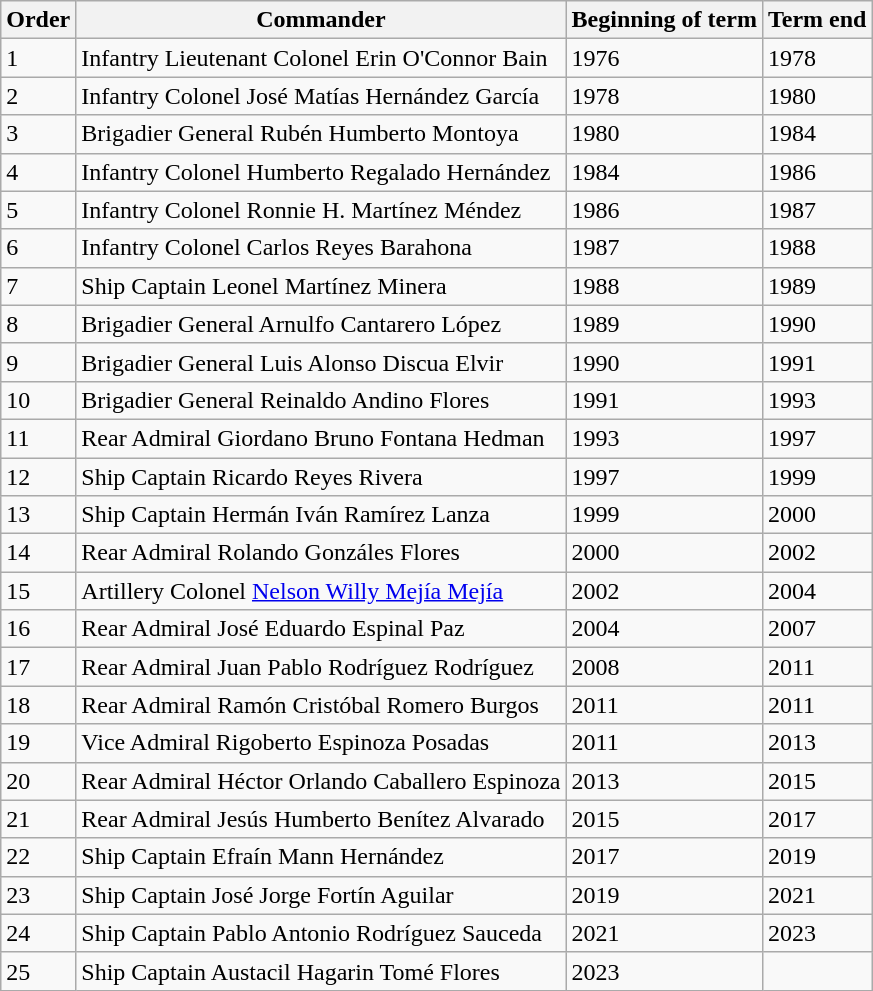<table class="wikitable">
<tr>
<th>Order</th>
<th>Commander</th>
<th>Beginning of term</th>
<th>Term end</th>
</tr>
<tr>
<td>1</td>
<td>Infantry Lieutenant Colonel Erin O'Connor Bain</td>
<td>1976</td>
<td>1978</td>
</tr>
<tr>
<td>2</td>
<td>Infantry Colonel José Matías Hernández García</td>
<td>1978</td>
<td>1980</td>
</tr>
<tr>
<td>3</td>
<td>Brigadier General Rubén Humberto Montoya</td>
<td>1980</td>
<td>1984</td>
</tr>
<tr>
<td>4</td>
<td>Infantry Colonel Humberto Regalado Hernández</td>
<td>1984</td>
<td>1986</td>
</tr>
<tr>
<td>5</td>
<td>Infantry Colonel Ronnie H. Martínez Méndez</td>
<td>1986</td>
<td>1987</td>
</tr>
<tr>
<td>6</td>
<td>Infantry Colonel Carlos Reyes Barahona</td>
<td>1987</td>
<td>1988</td>
</tr>
<tr>
<td>7</td>
<td>Ship Captain Leonel Martínez Minera</td>
<td>1988</td>
<td>1989</td>
</tr>
<tr>
<td>8</td>
<td>Brigadier General Arnulfo Cantarero López</td>
<td>1989</td>
<td>1990</td>
</tr>
<tr>
<td>9</td>
<td>Brigadier General Luis Alonso Discua Elvir</td>
<td>1990</td>
<td>1991</td>
</tr>
<tr>
<td>10</td>
<td>Brigadier General Reinaldo Andino Flores</td>
<td>1991</td>
<td>1993</td>
</tr>
<tr>
<td>11</td>
<td>Rear Admiral Giordano Bruno Fontana Hedman</td>
<td>1993</td>
<td>1997</td>
</tr>
<tr>
<td>12</td>
<td>Ship Captain Ricardo Reyes Rivera</td>
<td>1997</td>
<td>1999</td>
</tr>
<tr>
<td>13</td>
<td>Ship Captain Hermán Iván Ramírez Lanza</td>
<td>1999</td>
<td>2000</td>
</tr>
<tr>
<td>14</td>
<td>Rear Admiral Rolando Gonzáles Flores</td>
<td>2000</td>
<td>2002</td>
</tr>
<tr>
<td>15</td>
<td>Artillery Colonel <a href='#'>Nelson Willy Mejía Mejía</a></td>
<td>2002</td>
<td>2004</td>
</tr>
<tr>
<td>16</td>
<td>Rear Admiral José Eduardo Espinal Paz</td>
<td>2004</td>
<td>2007</td>
</tr>
<tr>
<td>17</td>
<td>Rear Admiral Juan Pablo Rodríguez Rodríguez</td>
<td>2008</td>
<td>2011</td>
</tr>
<tr>
<td>18</td>
<td>Rear Admiral Ramón Cristóbal Romero Burgos</td>
<td>2011</td>
<td>2011</td>
</tr>
<tr>
<td>19</td>
<td>Vice Admiral Rigoberto Espinoza Posadas</td>
<td>2011</td>
<td>2013</td>
</tr>
<tr>
<td>20</td>
<td>Rear Admiral Héctor Orlando Caballero Espinoza</td>
<td>2013</td>
<td>2015</td>
</tr>
<tr>
<td>21</td>
<td>Rear Admiral Jesús Humberto Benítez Alvarado</td>
<td>2015</td>
<td>2017</td>
</tr>
<tr>
<td>22</td>
<td>Ship Captain Efraín Mann Hernández</td>
<td>2017</td>
<td>2019</td>
</tr>
<tr>
<td>23</td>
<td>Ship Captain José Jorge Fortín Aguilar</td>
<td>2019</td>
<td>2021</td>
</tr>
<tr>
<td>24</td>
<td>Ship Captain Pablo Antonio Rodríguez Sauceda</td>
<td>2021</td>
<td>2023</td>
</tr>
<tr>
<td>25</td>
<td>Ship Captain Austacil Hagarin Tomé Flores</td>
<td>2023</td>
<td></td>
</tr>
</table>
